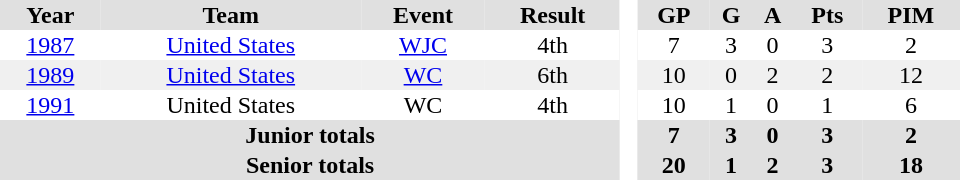<table border="0" cellpadding="1" cellspacing="0" style="text-align:center; width:40em">
<tr ALIGN="center" bgcolor="#e0e0e0">
<th>Year</th>
<th>Team</th>
<th>Event</th>
<th>Result</th>
<th rowspan="99" bgcolor="#ffffff"> </th>
<th>GP</th>
<th>G</th>
<th>A</th>
<th>Pts</th>
<th>PIM</th>
</tr>
<tr>
<td><a href='#'>1987</a></td>
<td><a href='#'>United States</a></td>
<td><a href='#'>WJC</a></td>
<td>4th</td>
<td>7</td>
<td>3</td>
<td>0</td>
<td>3</td>
<td>2</td>
</tr>
<tr bgcolor="#f0f0f0">
<td><a href='#'>1989</a></td>
<td><a href='#'>United States</a></td>
<td><a href='#'>WC</a></td>
<td>6th</td>
<td>10</td>
<td>0</td>
<td>2</td>
<td>2</td>
<td>12</td>
</tr>
<tr>
<td><a href='#'>1991</a></td>
<td>United States</td>
<td>WC</td>
<td>4th</td>
<td>10</td>
<td>1</td>
<td>0</td>
<td>1</td>
<td>6</td>
</tr>
<tr bgcolor="#e0e0e0">
<th colspan="4">Junior totals</th>
<th>7</th>
<th>3</th>
<th>0</th>
<th>3</th>
<th>2</th>
</tr>
<tr bgcolor="#e0e0e0">
<th colspan="4">Senior totals</th>
<th>20</th>
<th>1</th>
<th>2</th>
<th>3</th>
<th>18</th>
</tr>
</table>
